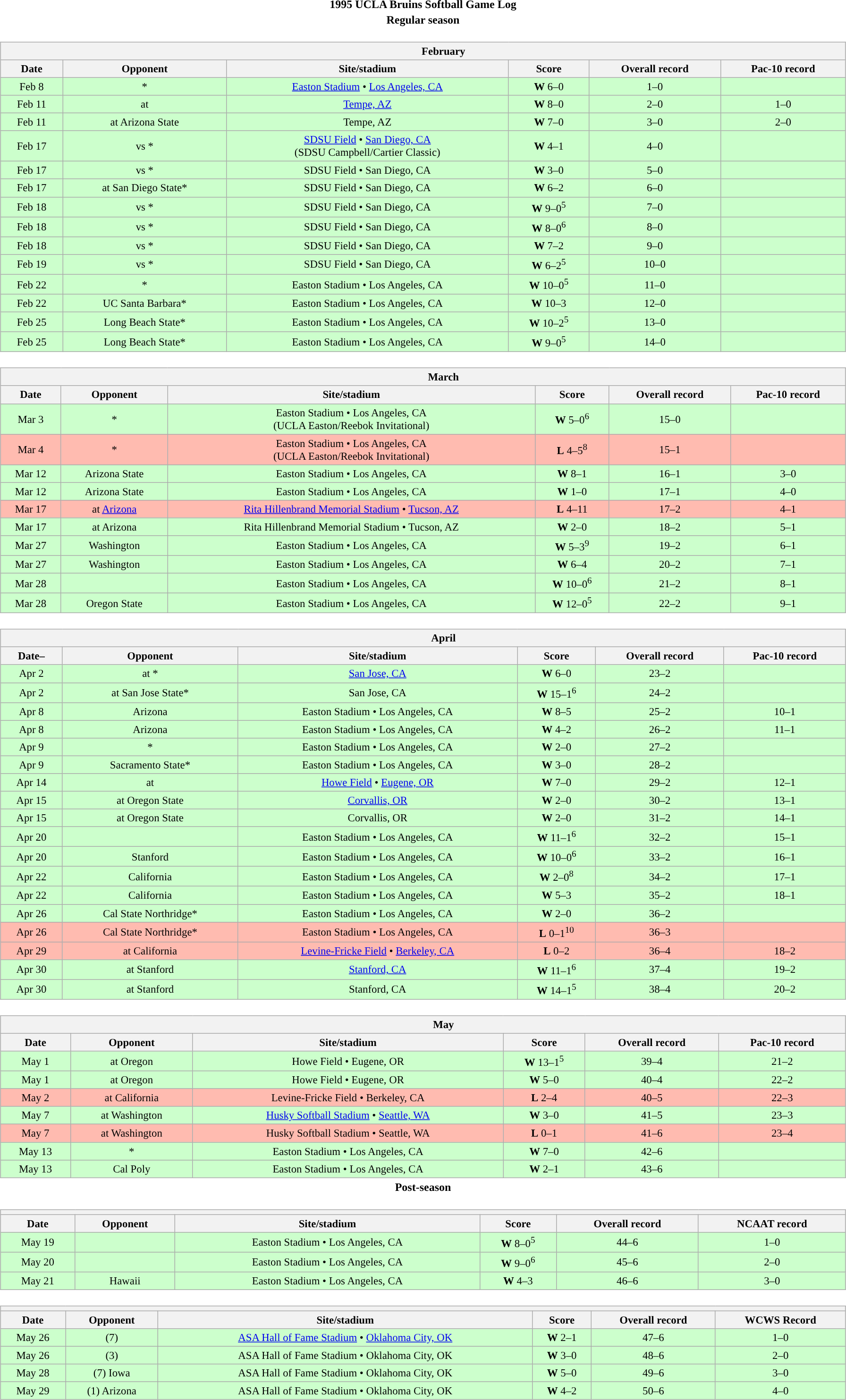<table class="toccolours" width=95% style="margin:1.5em auto; text-align:center;">
<tr>
<th colspan=2>1995 UCLA Bruins Softball Game Log</th>
</tr>
<tr>
<th colspan=2>Regular season</th>
</tr>
<tr valign="top">
<td><br><table class="wikitable collapsible collapsed" style="margin:auto; font-size:95%; width:100%">
<tr>
<th colspan=10 style="padding-left:4em;">February</th>
</tr>
<tr>
<th>Date</th>
<th>Opponent</th>
<th>Site/stadium</th>
<th>Score</th>
<th>Overall record</th>
<th>Pac-10 record</th>
</tr>
<tr bgcolor=ccffcc>
<td>Feb 8</td>
<td>*</td>
<td><a href='#'>Easton Stadium</a> • <a href='#'>Los Angeles, CA</a></td>
<td><strong>W</strong> 6–0</td>
<td>1–0</td>
<td></td>
</tr>
<tr bgcolor=ccffcc>
<td>Feb 11</td>
<td>at </td>
<td><a href='#'>Tempe, AZ</a></td>
<td><strong>W</strong> 8–0</td>
<td>2–0</td>
<td>1–0</td>
</tr>
<tr bgcolor=ccffcc>
<td>Feb 11</td>
<td>at Arizona State</td>
<td>Tempe, AZ</td>
<td><strong>W</strong> 7–0</td>
<td>3–0</td>
<td>2–0</td>
</tr>
<tr bgcolor=ccffcc>
<td>Feb 17</td>
<td>vs *</td>
<td><a href='#'>SDSU Field</a> • <a href='#'>San Diego, CA</a><br>(SDSU Campbell/Cartier Classic)</td>
<td><strong>W</strong> 4–1</td>
<td>4–0</td>
<td></td>
</tr>
<tr bgcolor=ccffcc>
<td>Feb 17</td>
<td>vs *</td>
<td>SDSU Field • San Diego, CA</td>
<td><strong>W</strong> 3–0</td>
<td>5–0</td>
<td></td>
</tr>
<tr bgcolor=ccffcc>
<td>Feb 17</td>
<td>at San Diego State*</td>
<td>SDSU Field • San Diego, CA</td>
<td><strong>W</strong> 6–2</td>
<td>6–0</td>
<td></td>
</tr>
<tr bgcolor=ccffcc>
<td>Feb 18</td>
<td>vs *</td>
<td>SDSU Field • San Diego, CA</td>
<td><strong>W</strong> 9–0<sup>5</sup></td>
<td>7–0</td>
<td></td>
</tr>
<tr bgcolor=ccffcc>
<td>Feb 18</td>
<td>vs *</td>
<td>SDSU Field • San Diego, CA</td>
<td><strong>W</strong> 8–0<sup>6</sup></td>
<td>8–0</td>
<td></td>
</tr>
<tr bgcolor=ccffcc>
<td>Feb 18</td>
<td>vs *</td>
<td>SDSU Field • San Diego, CA</td>
<td><strong>W</strong> 7–2</td>
<td>9–0</td>
<td></td>
</tr>
<tr bgcolor=ccffcc>
<td>Feb 19</td>
<td>vs *</td>
<td>SDSU Field • San Diego, CA</td>
<td><strong>W</strong> 6–2<sup>5</sup></td>
<td>10–0</td>
<td></td>
</tr>
<tr bgcolor=ccffcc>
<td>Feb 22</td>
<td>*</td>
<td>Easton Stadium • Los Angeles, CA</td>
<td><strong>W</strong> 10–0<sup>5</sup></td>
<td>11–0</td>
<td></td>
</tr>
<tr bgcolor=ccffcc>
<td>Feb 22</td>
<td>UC Santa Barbara*</td>
<td>Easton Stadium • Los Angeles, CA</td>
<td><strong>W</strong> 10–3</td>
<td>12–0</td>
<td></td>
</tr>
<tr bgcolor=ccffcc>
<td>Feb 25</td>
<td>Long Beach State*</td>
<td>Easton Stadium • Los Angeles, CA</td>
<td><strong>W</strong> 10–2<sup>5</sup></td>
<td>13–0</td>
<td></td>
</tr>
<tr bgcolor=ccffcc>
<td>Feb 25</td>
<td>Long Beach State*</td>
<td>Easton Stadium • Los Angeles, CA</td>
<td><strong>W</strong> 9–0<sup>5</sup></td>
<td>14–0</td>
<td></td>
</tr>
</table>
</td>
</tr>
<tr>
<td><br><table class="wikitable collapsible collapsed" style="margin:auto; font-size:95%; width:100%">
<tr>
<th colspan=10 style="padding-left:4em;">March</th>
</tr>
<tr>
<th>Date</th>
<th>Opponent</th>
<th>Site/stadium</th>
<th>Score</th>
<th>Overall record</th>
<th>Pac-10 record</th>
</tr>
<tr bgcolor=ccffcc>
<td>Mar 3</td>
<td>*</td>
<td>Easton Stadium • Los Angeles, CA<br>(UCLA Easton/Reebok Invitational)</td>
<td><strong>W</strong> 5–0<sup>6</sup></td>
<td>15–0</td>
<td></td>
</tr>
<tr bgcolor=ffbbb>
<td>Mar 4</td>
<td>*</td>
<td>Easton Stadium • Los Angeles, CA<br>(UCLA Easton/Reebok Invitational)</td>
<td><strong>L</strong> 4–5<sup>8</sup></td>
<td>15–1</td>
<td></td>
</tr>
<tr bgcolor=ccffcc>
<td>Mar 12</td>
<td>Arizona State</td>
<td>Easton Stadium • Los Angeles, CA</td>
<td><strong>W</strong> 8–1</td>
<td>16–1</td>
<td>3–0</td>
</tr>
<tr bgcolor=ccffcc>
<td>Mar 12</td>
<td>Arizona State</td>
<td>Easton Stadium • Los Angeles, CA</td>
<td><strong>W</strong> 1–0</td>
<td>17–1</td>
<td>4–0</td>
</tr>
<tr bgcolor=ffbbb>
<td>Mar 17</td>
<td>at <a href='#'>Arizona</a></td>
<td><a href='#'>Rita Hillenbrand Memorial Stadium</a> • <a href='#'>Tucson, AZ</a></td>
<td><strong>L</strong> 4–11</td>
<td>17–2</td>
<td>4–1</td>
</tr>
<tr bgcolor=ccffcc>
<td>Mar 17</td>
<td>at Arizona</td>
<td>Rita Hillenbrand Memorial Stadium • Tucson, AZ</td>
<td><strong>W</strong> 2–0</td>
<td>18–2</td>
<td>5–1</td>
</tr>
<tr bgcolor=ccffcc>
<td>Mar 27</td>
<td>Washington</td>
<td>Easton Stadium • Los Angeles, CA</td>
<td><strong>W</strong> 5–3<sup>9</sup></td>
<td>19–2</td>
<td>6–1</td>
</tr>
<tr bgcolor=ccffcc>
<td>Mar 27</td>
<td>Washington</td>
<td>Easton Stadium • Los Angeles, CA</td>
<td><strong>W</strong> 6–4</td>
<td>20–2</td>
<td>7–1</td>
</tr>
<tr bgcolor=ccffcc>
<td>Mar 28</td>
<td></td>
<td>Easton Stadium • Los Angeles, CA</td>
<td><strong>W</strong> 10–0<sup>6</sup></td>
<td>21–2</td>
<td>8–1</td>
</tr>
<tr bgcolor=ccffcc>
<td>Mar 28</td>
<td>Oregon State</td>
<td>Easton Stadium • Los Angeles, CA</td>
<td><strong>W</strong> 12–0<sup>5</sup></td>
<td>22–2</td>
<td>9–1</td>
</tr>
</table>
</td>
</tr>
<tr>
<td><br><table class="wikitable collapsible collapsed" style="margin:auto; font-size:95%; width:100%">
<tr>
<th colspan=10 style="padding-left:4em;">April</th>
</tr>
<tr>
<th>Date–</th>
<th>Opponent</th>
<th>Site/stadium</th>
<th>Score</th>
<th>Overall record</th>
<th>Pac-10 record</th>
</tr>
<tr bgcolor=ccffcc>
<td>Apr 2</td>
<td>at *</td>
<td><a href='#'>San Jose, CA</a></td>
<td><strong>W</strong> 6–0</td>
<td>23–2</td>
<td></td>
</tr>
<tr bgcolor=ccffcc>
<td>Apr 2</td>
<td>at San Jose State*</td>
<td>San Jose, CA</td>
<td><strong>W</strong> 15–1<sup>6</sup></td>
<td>24–2</td>
<td></td>
</tr>
<tr bgcolor=ccffcc>
<td>Apr 8</td>
<td>Arizona</td>
<td>Easton Stadium • Los Angeles, CA</td>
<td><strong>W</strong> 8–5</td>
<td>25–2</td>
<td>10–1</td>
</tr>
<tr bgcolor=ccffcc>
<td>Apr 8</td>
<td>Arizona</td>
<td>Easton Stadium • Los Angeles, CA</td>
<td><strong>W</strong> 4–2</td>
<td>26–2</td>
<td>11–1</td>
</tr>
<tr bgcolor=ccffcc>
<td>Apr 9</td>
<td>*</td>
<td>Easton Stadium • Los Angeles, CA</td>
<td><strong>W</strong> 2–0</td>
<td>27–2</td>
<td></td>
</tr>
<tr bgcolor=ccffcc>
<td>Apr 9</td>
<td>Sacramento State*</td>
<td>Easton Stadium • Los Angeles, CA</td>
<td><strong>W</strong> 3–0</td>
<td>28–2</td>
<td></td>
</tr>
<tr bgcolor=ccffcc>
<td>Apr 14</td>
<td>at </td>
<td><a href='#'>Howe Field</a> • <a href='#'>Eugene, OR</a></td>
<td><strong>W</strong> 7–0</td>
<td>29–2</td>
<td>12–1</td>
</tr>
<tr bgcolor=ccffcc>
<td>Apr 15</td>
<td>at Oregon State</td>
<td><a href='#'>Corvallis, OR</a></td>
<td><strong>W</strong> 2–0</td>
<td>30–2</td>
<td>13–1</td>
</tr>
<tr bgcolor=ccffcc>
<td>Apr 15</td>
<td>at Oregon State</td>
<td>Corvallis, OR</td>
<td><strong>W</strong> 2–0</td>
<td>31–2</td>
<td>14–1</td>
</tr>
<tr bgcolor=ccffcc>
<td>Apr 20</td>
<td></td>
<td>Easton Stadium • Los Angeles, CA</td>
<td><strong>W</strong> 11–1<sup>6</sup></td>
<td>32–2</td>
<td>15–1</td>
</tr>
<tr bgcolor=ccffcc>
<td>Apr 20</td>
<td>Stanford</td>
<td>Easton Stadium • Los Angeles, CA</td>
<td><strong>W</strong> 10–0<sup>6</sup></td>
<td>33–2</td>
<td>16–1</td>
</tr>
<tr bgcolor=ccffcc>
<td>Apr 22</td>
<td>California</td>
<td>Easton Stadium • Los Angeles, CA</td>
<td><strong>W</strong> 2–0<sup>8</sup></td>
<td>34–2</td>
<td>17–1</td>
</tr>
<tr bgcolor=ccffcc>
<td>Apr 22</td>
<td>California</td>
<td>Easton Stadium • Los Angeles, CA</td>
<td><strong>W</strong> 5–3</td>
<td>35–2</td>
<td>18–1</td>
</tr>
<tr bgcolor=ccffcc>
<td>Apr 26</td>
<td>Cal State Northridge*</td>
<td>Easton Stadium • Los Angeles, CA</td>
<td><strong>W</strong> 2–0</td>
<td>36–2</td>
<td></td>
</tr>
<tr bgcolor=ffbbb>
<td>Apr 26</td>
<td>Cal State Northridge*</td>
<td>Easton Stadium • Los Angeles, CA</td>
<td><strong>L</strong> 0–1<sup>10</sup></td>
<td>36–3</td>
<td></td>
</tr>
<tr bgcolor=ffbbb>
<td>Apr 29</td>
<td>at California</td>
<td><a href='#'>Levine-Fricke Field</a> • <a href='#'>Berkeley, CA</a></td>
<td><strong>L</strong> 0–2</td>
<td>36–4</td>
<td>18–2</td>
</tr>
<tr bgcolor=ccffcc>
<td>Apr 30</td>
<td>at Stanford</td>
<td><a href='#'>Stanford, CA</a></td>
<td><strong>W</strong> 11–1<sup>6</sup></td>
<td>37–4</td>
<td>19–2</td>
</tr>
<tr bgcolor=ccffcc>
<td>Apr 30</td>
<td>at Stanford</td>
<td>Stanford, CA</td>
<td><strong>W</strong> 14–1<sup>5</sup></td>
<td>38–4</td>
<td>20–2</td>
</tr>
</table>
</td>
</tr>
<tr>
<td><br><table class="wikitable collapsible collapsed" style="margin:auto; font-size:95%; width:100%">
<tr>
<th colspan=10 style="padding-left:4em;">May</th>
</tr>
<tr>
<th>Date</th>
<th>Opponent</th>
<th>Site/stadium</th>
<th>Score</th>
<th>Overall record</th>
<th>Pac-10 record</th>
</tr>
<tr bgcolor=ccffcc>
<td>May 1</td>
<td>at Oregon</td>
<td>Howe Field • Eugene, OR</td>
<td><strong>W</strong> 13–1<sup>5</sup></td>
<td>39–4</td>
<td>21–2</td>
</tr>
<tr bgcolor=ccffcc>
<td>May 1</td>
<td>at Oregon</td>
<td>Howe Field • Eugene, OR</td>
<td><strong>W</strong> 5–0</td>
<td>40–4</td>
<td>22–2</td>
</tr>
<tr bgcolor=ffbbb>
<td>May 2</td>
<td>at California</td>
<td>Levine-Fricke Field • Berkeley, CA</td>
<td><strong>L</strong> 2–4</td>
<td>40–5</td>
<td>22–3</td>
</tr>
<tr bgcolor=ccffcc>
<td>May 7</td>
<td>at Washington</td>
<td><a href='#'>Husky Softball Stadium</a> • <a href='#'>Seattle, WA</a></td>
<td><strong>W</strong> 3–0</td>
<td>41–5</td>
<td>23–3</td>
</tr>
<tr bgcolor=ffbbb>
<td>May 7</td>
<td>at Washington</td>
<td>Husky Softball Stadium • Seattle, WA</td>
<td><strong>L</strong> 0–1</td>
<td>41–6</td>
<td>23–4</td>
</tr>
<tr bgcolor=ccffcc>
<td>May 13</td>
<td>*</td>
<td>Easton Stadium • Los Angeles, CA</td>
<td><strong>W</strong> 7–0</td>
<td>42–6</td>
<td></td>
</tr>
<tr bgcolor=ccffcc>
<td>May 13</td>
<td>Cal Poly</td>
<td>Easton Stadium • Los Angeles, CA</td>
<td><strong>W</strong> 2–1</td>
<td>43–6</td>
<td></td>
</tr>
</table>
</td>
</tr>
<tr>
<th colspan=2>Post-season</th>
</tr>
<tr>
<td><br><table class="wikitable collapsible collapsed" style="margin:auto; font-size:95%; width:100%">
<tr>
<th colspan=10 style="padding-left:4em;"><a href='#'></a></th>
</tr>
<tr>
<th>Date</th>
<th>Opponent</th>
<th>Site/stadium</th>
<th>Score</th>
<th>Overall record</th>
<th>NCAAT record</th>
</tr>
<tr bgcolor=ccffcc>
<td>May 19</td>
<td></td>
<td>Easton Stadium • Los Angeles, CA</td>
<td><strong>W</strong> 8–0<sup>5</sup></td>
<td>44–6</td>
<td>1–0</td>
</tr>
<tr bgcolor=ccffcc>
<td>May 20</td>
<td></td>
<td>Easton Stadium • Los Angeles, CA</td>
<td><strong>W</strong> 9–0<sup>6</sup></td>
<td>45–6</td>
<td>2–0</td>
</tr>
<tr bgcolor=ccffcc>
<td>May 21</td>
<td>Hawaii</td>
<td>Easton Stadium • Los Angeles, CA</td>
<td><strong>W</strong> 4–3</td>
<td>46–6</td>
<td>3–0</td>
</tr>
</table>
</td>
</tr>
<tr>
<td><br><table class="wikitable collapsible collapsed" style="margin:auto; font-size:95%; width:100%">
<tr>
<th colspan=10 style="padding-left:4em;"><a href='#'></a></th>
</tr>
<tr>
<th>Date</th>
<th>Opponent</th>
<th>Site/stadium</th>
<th>Score</th>
<th>Overall record</th>
<th>WCWS Record</th>
</tr>
<tr bgcolor=ccffcc>
<td>May 26</td>
<td>(7) </td>
<td><a href='#'>ASA Hall of Fame Stadium</a> • <a href='#'>Oklahoma City, OK</a></td>
<td><strong>W</strong> 2–1</td>
<td>47–6</td>
<td>1–0</td>
</tr>
<tr bgcolor=ccffcc>
<td>May 26</td>
<td>(3) </td>
<td>ASA Hall of Fame Stadium • Oklahoma City, OK</td>
<td><strong>W</strong> 3–0</td>
<td>48–6</td>
<td>2–0</td>
</tr>
<tr bgcolor=ccffcc>
<td>May 28</td>
<td>(7) Iowa</td>
<td>ASA Hall of Fame Stadium • Oklahoma City, OK</td>
<td><strong>W</strong> 5–0</td>
<td>49–6</td>
<td>3–0</td>
</tr>
<tr bgcolor=ccffcc>
<td>May 29</td>
<td>(1) Arizona</td>
<td>ASA Hall of Fame Stadium • Oklahoma City, OK</td>
<td><strong>W</strong> 4–2</td>
<td>50–6</td>
<td>4–0</td>
</tr>
</table>
</td>
</tr>
</table>
